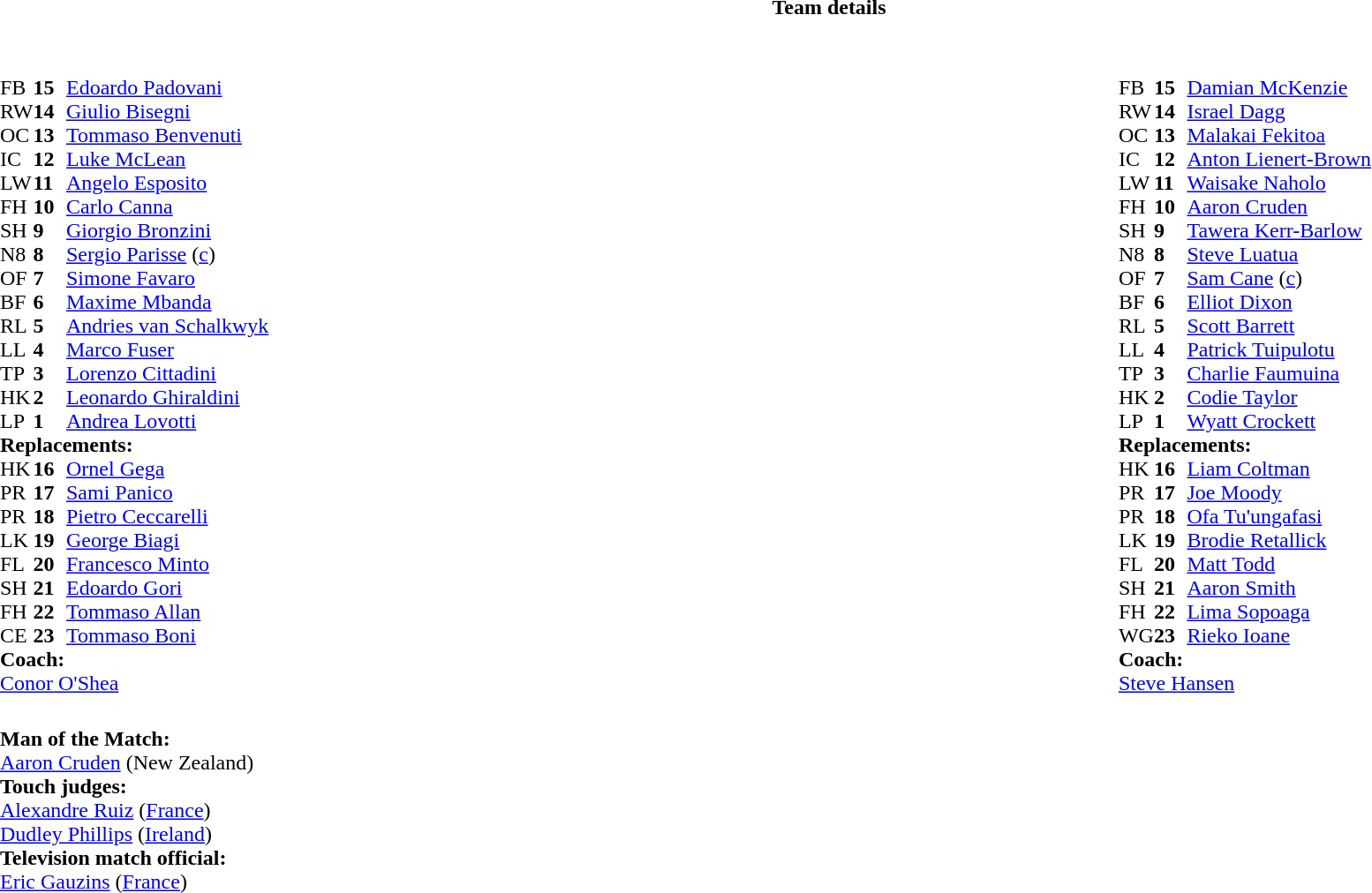<table border="0" width="100%" class="collapsible collapsed">
<tr>
<th>Team details</th>
</tr>
<tr>
<td><br><table width="100%">
<tr>
<td valign="top" width="50%"><br><table style="font-size: 100%" cellspacing="0" cellpadding="0">
<tr>
<th width="25"></th>
<th width="25"></th>
</tr>
<tr>
<td>FB</td>
<td><strong>15</strong></td>
<td><a href='#'>Edoardo Padovani</a></td>
</tr>
<tr>
<td>RW</td>
<td><strong>14</strong></td>
<td><a href='#'>Giulio Bisegni</a></td>
</tr>
<tr>
<td>OC</td>
<td><strong>13</strong></td>
<td><a href='#'>Tommaso Benvenuti</a></td>
</tr>
<tr>
<td>IC</td>
<td><strong>12</strong></td>
<td><a href='#'>Luke McLean</a></td>
</tr>
<tr>
<td>LW</td>
<td><strong>11</strong></td>
<td><a href='#'>Angelo Esposito</a></td>
<td></td>
<td></td>
</tr>
<tr>
<td>FH</td>
<td><strong>10</strong></td>
<td><a href='#'>Carlo Canna</a></td>
<td></td>
<td></td>
</tr>
<tr>
<td>SH</td>
<td><strong>9</strong></td>
<td><a href='#'>Giorgio Bronzini</a></td>
<td></td>
<td></td>
</tr>
<tr>
<td>N8</td>
<td><strong>8</strong></td>
<td><a href='#'>Sergio Parisse</a> (<a href='#'>c</a>)</td>
</tr>
<tr>
<td>OF</td>
<td><strong>7</strong></td>
<td><a href='#'>Simone Favaro</a></td>
</tr>
<tr>
<td>BF</td>
<td><strong>6</strong></td>
<td><a href='#'>Maxime Mbanda</a></td>
<td></td>
<td></td>
</tr>
<tr>
<td>RL</td>
<td><strong>5</strong></td>
<td><a href='#'>Andries van Schalkwyk</a></td>
</tr>
<tr>
<td>LL</td>
<td><strong>4</strong></td>
<td><a href='#'>Marco Fuser</a></td>
<td></td>
<td></td>
</tr>
<tr>
<td>TP</td>
<td><strong>3</strong></td>
<td><a href='#'>Lorenzo Cittadini</a></td>
<td></td>
<td></td>
</tr>
<tr>
<td>HK</td>
<td><strong>2</strong></td>
<td><a href='#'>Leonardo Ghiraldini</a></td>
<td></td>
<td></td>
</tr>
<tr>
<td>LP</td>
<td><strong>1</strong></td>
<td><a href='#'>Andrea Lovotti</a></td>
<td></td>
<td></td>
</tr>
<tr>
<td colspan=3><strong>Replacements:</strong></td>
</tr>
<tr>
<td>HK</td>
<td><strong>16</strong></td>
<td><a href='#'>Ornel Gega</a></td>
<td></td>
<td></td>
</tr>
<tr>
<td>PR</td>
<td><strong>17</strong></td>
<td><a href='#'>Sami Panico</a></td>
<td></td>
<td></td>
</tr>
<tr>
<td>PR</td>
<td><strong>18</strong></td>
<td><a href='#'>Pietro Ceccarelli</a></td>
<td></td>
<td></td>
</tr>
<tr>
<td>LK</td>
<td><strong>19</strong></td>
<td><a href='#'>George Biagi</a></td>
<td></td>
<td></td>
</tr>
<tr>
<td>FL</td>
<td><strong>20</strong></td>
<td><a href='#'>Francesco Minto</a></td>
<td></td>
<td></td>
</tr>
<tr>
<td>SH</td>
<td><strong>21</strong></td>
<td><a href='#'>Edoardo Gori</a></td>
<td></td>
<td></td>
</tr>
<tr>
<td>FH</td>
<td><strong>22</strong></td>
<td><a href='#'>Tommaso Allan</a></td>
<td></td>
<td></td>
</tr>
<tr>
<td>CE</td>
<td><strong>23</strong></td>
<td><a href='#'>Tommaso Boni</a></td>
<td></td>
<td></td>
</tr>
<tr>
<td colspan=3><strong>Coach:</strong></td>
</tr>
<tr>
<td colspan="4"> <a href='#'>Conor O'Shea</a></td>
</tr>
</table>
</td>
<td valign="top" width="50%"><br><table style="font-size: 100%" cellspacing="0" cellpadding="0" align="center">
<tr>
<th width="25"></th>
<th width="25"></th>
</tr>
<tr>
<td>FB</td>
<td><strong>15</strong></td>
<td><a href='#'>Damian McKenzie</a></td>
</tr>
<tr>
<td>RW</td>
<td><strong>14</strong></td>
<td><a href='#'>Israel Dagg</a></td>
<td></td>
<td></td>
</tr>
<tr>
<td>OC</td>
<td><strong>13</strong></td>
<td><a href='#'>Malakai Fekitoa</a></td>
</tr>
<tr>
<td>IC</td>
<td><strong>12</strong></td>
<td><a href='#'>Anton Lienert-Brown</a></td>
</tr>
<tr>
<td>LW</td>
<td><strong>11</strong></td>
<td><a href='#'>Waisake Naholo</a></td>
</tr>
<tr>
<td>FH</td>
<td><strong>10</strong></td>
<td><a href='#'>Aaron Cruden</a></td>
<td></td>
<td></td>
</tr>
<tr>
<td>SH</td>
<td><strong>9</strong></td>
<td><a href='#'>Tawera Kerr-Barlow</a></td>
<td></td>
<td></td>
</tr>
<tr>
<td>N8</td>
<td><strong>8</strong></td>
<td><a href='#'>Steve Luatua</a></td>
</tr>
<tr>
<td>OF</td>
<td><strong>7</strong></td>
<td><a href='#'>Sam Cane</a> (<a href='#'>c</a>)</td>
</tr>
<tr>
<td>BF</td>
<td><strong>6</strong></td>
<td><a href='#'>Elliot Dixon</a></td>
</tr>
<tr>
<td>RL</td>
<td><strong>5</strong></td>
<td><a href='#'>Scott Barrett</a></td>
<td></td>
<td></td>
</tr>
<tr>
<td>LL</td>
<td><strong>4</strong></td>
<td><a href='#'>Patrick Tuipulotu</a></td>
<td></td>
<td></td>
</tr>
<tr>
<td>TP</td>
<td><strong>3</strong></td>
<td><a href='#'>Charlie Faumuina</a></td>
<td></td>
<td></td>
</tr>
<tr>
<td>HK</td>
<td><strong>2</strong></td>
<td><a href='#'>Codie Taylor</a></td>
<td></td>
<td></td>
</tr>
<tr>
<td>LP</td>
<td><strong>1</strong></td>
<td><a href='#'>Wyatt Crockett</a></td>
<td></td>
<td></td>
</tr>
<tr>
<td colspan=3><strong>Replacements:</strong></td>
</tr>
<tr>
<td>HK</td>
<td><strong>16</strong></td>
<td><a href='#'>Liam Coltman</a></td>
<td></td>
<td></td>
</tr>
<tr>
<td>PR</td>
<td><strong>17</strong></td>
<td><a href='#'>Joe Moody</a></td>
<td></td>
<td></td>
</tr>
<tr>
<td>PR</td>
<td><strong>18</strong></td>
<td><a href='#'>Ofa Tu'ungafasi</a></td>
<td></td>
<td></td>
</tr>
<tr>
<td>LK</td>
<td><strong>19</strong></td>
<td><a href='#'>Brodie Retallick</a></td>
<td></td>
<td></td>
</tr>
<tr>
<td>FL</td>
<td><strong>20</strong></td>
<td><a href='#'>Matt Todd</a></td>
<td></td>
<td></td>
</tr>
<tr>
<td>SH</td>
<td><strong>21</strong></td>
<td><a href='#'>Aaron Smith</a></td>
<td></td>
<td></td>
</tr>
<tr>
<td>FH</td>
<td><strong>22</strong></td>
<td><a href='#'>Lima Sopoaga</a></td>
<td></td>
<td></td>
</tr>
<tr>
<td>WG</td>
<td><strong>23</strong></td>
<td><a href='#'>Rieko Ioane</a></td>
<td></td>
<td></td>
</tr>
<tr>
<td colspan=3><strong>Coach:</strong></td>
</tr>
<tr>
<td colspan="4"> <a href='#'>Steve Hansen</a></td>
</tr>
</table>
</td>
</tr>
</table>
<table width=100% style="font-size: 100%">
<tr>
<td><br><strong>Man of the Match:</strong>
<br><a href='#'>Aaron Cruden</a> (New Zealand)<br><strong>Touch judges:</strong>
<br><a href='#'>Alexandre Ruiz</a> (<a href='#'>France</a>)
<br><a href='#'>Dudley Phillips</a> (<a href='#'>Ireland</a>)
<br><strong>Television match official:</strong>
<br><a href='#'>Eric Gauzins</a> (<a href='#'>France</a>)</td>
</tr>
</table>
</td>
</tr>
</table>
